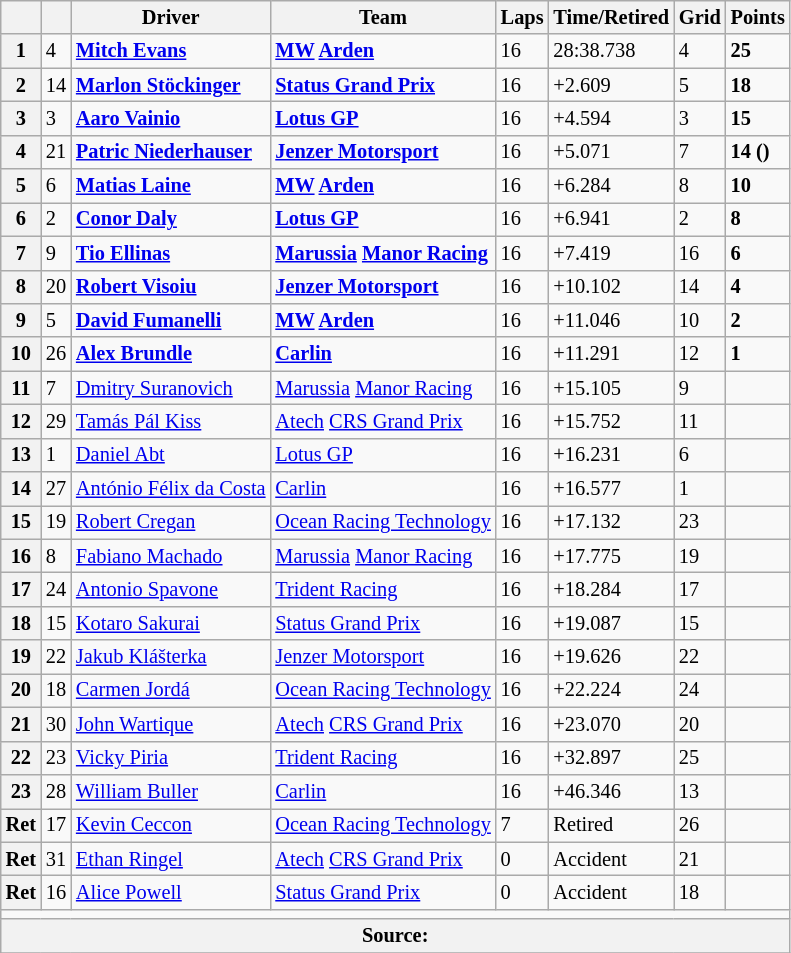<table class="wikitable" style="font-size:85%">
<tr>
<th></th>
<th></th>
<th>Driver</th>
<th>Team</th>
<th>Laps</th>
<th>Time/Retired</th>
<th>Grid</th>
<th>Points</th>
</tr>
<tr>
<th>1</th>
<td>4</td>
<td> <strong><a href='#'>Mitch Evans</a></strong></td>
<td><strong><a href='#'>MW</a> <a href='#'>Arden</a></strong></td>
<td>16</td>
<td>28:38.738</td>
<td>4</td>
<td><strong>25</strong></td>
</tr>
<tr>
<th>2</th>
<td>14</td>
<td> <strong><a href='#'>Marlon Stöckinger</a></strong></td>
<td><strong><a href='#'>Status Grand Prix</a></strong></td>
<td>16</td>
<td>+2.609</td>
<td>5</td>
<td><strong>18</strong></td>
</tr>
<tr>
<th>3</th>
<td>3</td>
<td> <strong><a href='#'>Aaro Vainio</a></strong></td>
<td><strong><a href='#'>Lotus GP</a></strong></td>
<td>16</td>
<td>+4.594</td>
<td>3</td>
<td><strong>15</strong></td>
</tr>
<tr>
<th>4</th>
<td>21</td>
<td> <strong><a href='#'>Patric Niederhauser</a></strong></td>
<td><strong><a href='#'>Jenzer Motorsport</a></strong></td>
<td>16</td>
<td>+5.071</td>
<td>7</td>
<td><strong>14 ()</strong></td>
</tr>
<tr>
<th>5</th>
<td>6</td>
<td> <strong><a href='#'>Matias Laine</a></strong></td>
<td><strong><a href='#'>MW</a> <a href='#'>Arden</a></strong></td>
<td>16</td>
<td>+6.284</td>
<td>8</td>
<td><strong>10</strong></td>
</tr>
<tr>
<th>6</th>
<td>2</td>
<td> <strong><a href='#'>Conor Daly</a></strong></td>
<td><strong><a href='#'>Lotus GP</a></strong></td>
<td>16</td>
<td>+6.941</td>
<td>2</td>
<td><strong>8</strong></td>
</tr>
<tr>
<th>7</th>
<td>9</td>
<td> <strong><a href='#'>Tio Ellinas</a></strong></td>
<td><strong><a href='#'>Marussia</a> <a href='#'>Manor Racing</a></strong></td>
<td>16</td>
<td>+7.419</td>
<td>16</td>
<td><strong>6</strong></td>
</tr>
<tr>
<th>8</th>
<td>20</td>
<td> <strong><a href='#'>Robert Visoiu</a></strong></td>
<td><strong><a href='#'>Jenzer Motorsport</a></strong></td>
<td>16</td>
<td>+10.102</td>
<td>14</td>
<td><strong>4</strong></td>
</tr>
<tr>
<th>9</th>
<td>5</td>
<td> <strong><a href='#'>David Fumanelli</a></strong></td>
<td><strong><a href='#'>MW</a> <a href='#'>Arden</a></strong></td>
<td>16</td>
<td>+11.046</td>
<td>10</td>
<td><strong>2</strong></td>
</tr>
<tr>
<th>10</th>
<td>26</td>
<td> <strong><a href='#'>Alex Brundle</a></strong></td>
<td><strong><a href='#'>Carlin</a></strong></td>
<td>16</td>
<td>+11.291</td>
<td>12</td>
<td><strong>1</strong></td>
</tr>
<tr>
<th>11</th>
<td>7</td>
<td> <a href='#'>Dmitry Suranovich</a></td>
<td><a href='#'>Marussia</a> <a href='#'>Manor Racing</a></td>
<td>16</td>
<td>+15.105</td>
<td>9</td>
<td></td>
</tr>
<tr>
<th>12</th>
<td>29</td>
<td> <a href='#'>Tamás Pál Kiss</a></td>
<td><a href='#'>Atech</a> <a href='#'>CRS Grand Prix</a></td>
<td>16</td>
<td>+15.752</td>
<td>11</td>
<td></td>
</tr>
<tr>
<th>13</th>
<td>1</td>
<td> <a href='#'>Daniel Abt</a></td>
<td><a href='#'>Lotus GP</a></td>
<td>16</td>
<td>+16.231</td>
<td>6</td>
<td></td>
</tr>
<tr>
<th>14</th>
<td>27</td>
<td> <a href='#'>António Félix da Costa</a></td>
<td><a href='#'>Carlin</a></td>
<td>16</td>
<td>+16.577</td>
<td>1</td>
<td><strong></strong></td>
</tr>
<tr>
<th>15</th>
<td>19</td>
<td> <a href='#'>Robert Cregan</a></td>
<td><a href='#'>Ocean Racing Technology</a></td>
<td>16</td>
<td>+17.132</td>
<td>23</td>
<td></td>
</tr>
<tr>
<th>16</th>
<td>8</td>
<td> <a href='#'>Fabiano Machado</a></td>
<td><a href='#'>Marussia</a> <a href='#'>Manor Racing</a></td>
<td>16</td>
<td>+17.775</td>
<td>19</td>
<td></td>
</tr>
<tr>
<th>17</th>
<td>24</td>
<td> <a href='#'>Antonio Spavone</a></td>
<td><a href='#'>Trident Racing</a></td>
<td>16</td>
<td>+18.284</td>
<td>17</td>
<td></td>
</tr>
<tr>
<th>18</th>
<td>15</td>
<td> <a href='#'>Kotaro Sakurai</a></td>
<td><a href='#'>Status Grand Prix</a></td>
<td>16</td>
<td>+19.087</td>
<td>15</td>
<td></td>
</tr>
<tr>
<th>19</th>
<td>22</td>
<td> <a href='#'>Jakub Klášterka</a></td>
<td><a href='#'>Jenzer Motorsport</a></td>
<td>16</td>
<td>+19.626</td>
<td>22</td>
<td></td>
</tr>
<tr>
<th>20</th>
<td>18</td>
<td> <a href='#'>Carmen Jordá</a></td>
<td><a href='#'>Ocean Racing Technology</a></td>
<td>16</td>
<td>+22.224</td>
<td>24</td>
<td></td>
</tr>
<tr>
<th>21</th>
<td>30</td>
<td> <a href='#'>John Wartique</a></td>
<td><a href='#'>Atech</a> <a href='#'>CRS Grand Prix</a></td>
<td>16</td>
<td>+23.070</td>
<td>20</td>
<td></td>
</tr>
<tr>
<th>22</th>
<td>23</td>
<td> <a href='#'>Vicky Piria</a></td>
<td><a href='#'>Trident Racing</a></td>
<td>16</td>
<td>+32.897</td>
<td>25</td>
<td></td>
</tr>
<tr>
<th>23</th>
<td>28</td>
<td> <a href='#'>William Buller</a></td>
<td><a href='#'>Carlin</a></td>
<td>16</td>
<td>+46.346</td>
<td>13</td>
<td></td>
</tr>
<tr>
<th>Ret</th>
<td>17</td>
<td> <a href='#'>Kevin Ceccon</a></td>
<td><a href='#'>Ocean Racing Technology</a></td>
<td>7</td>
<td>Retired</td>
<td>26</td>
<td></td>
</tr>
<tr>
<th>Ret</th>
<td>31</td>
<td> <a href='#'>Ethan Ringel</a></td>
<td><a href='#'>Atech</a> <a href='#'>CRS Grand Prix</a></td>
<td>0</td>
<td>Accident</td>
<td>21</td>
<td></td>
</tr>
<tr>
<th>Ret</th>
<td>16</td>
<td> <a href='#'>Alice Powell</a></td>
<td><a href='#'>Status Grand Prix</a></td>
<td>0</td>
<td>Accident</td>
<td>18</td>
<td></td>
</tr>
<tr>
<td colspan=8></td>
</tr>
<tr>
<th colspan=8>Source:</th>
</tr>
<tr>
</tr>
</table>
